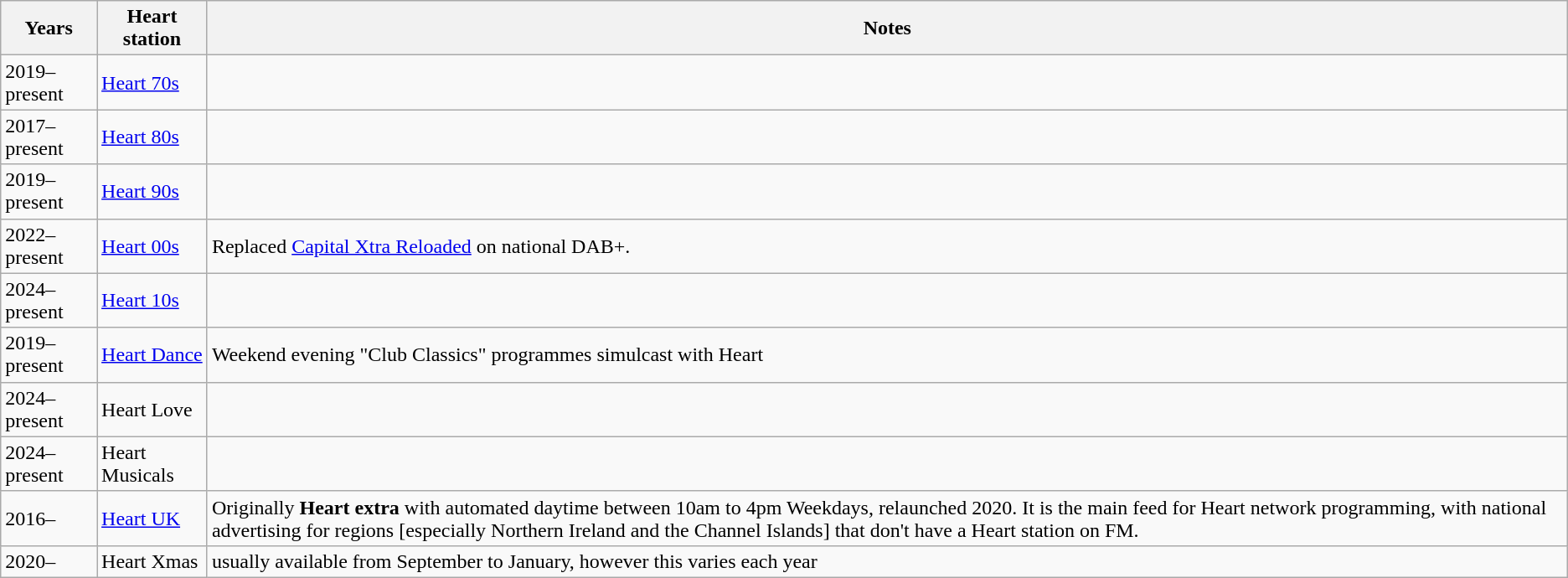<table class="wikitable">
<tr>
<th>Years</th>
<th>Heart station</th>
<th>Notes</th>
</tr>
<tr>
<td>2019–present</td>
<td><a href='#'>Heart 70s</a></td>
<td></td>
</tr>
<tr>
<td>2017–present</td>
<td><a href='#'>Heart 80s</a></td>
<td></td>
</tr>
<tr>
<td>2019–present</td>
<td><a href='#'>Heart 90s</a></td>
<td></td>
</tr>
<tr>
<td>2022–present</td>
<td><a href='#'>Heart 00s</a></td>
<td>Replaced <a href='#'>Capital Xtra Reloaded</a> on national DAB+.</td>
</tr>
<tr>
<td>2024–present</td>
<td><a href='#'>Heart 10s</a></td>
<td></td>
</tr>
<tr>
<td>2019–present</td>
<td><a href='#'>Heart Dance</a></td>
<td>Weekend evening "Club Classics" programmes simulcast with Heart</td>
</tr>
<tr>
<td>2024–present</td>
<td>Heart Love</td>
<td></td>
</tr>
<tr>
<td>2024–present</td>
<td>Heart Musicals</td>
<td></td>
</tr>
<tr>
<td>2016–</td>
<td><a href='#'>Heart UK</a></td>
<td>Originally <strong>Heart extra</strong> with automated daytime between 10am to 4pm Weekdays, relaunched 2020. It is the main feed for Heart network programming, with national advertising for regions [especially Northern Ireland and the Channel Islands] that don't have a Heart station on FM.</td>
</tr>
<tr>
<td>2020–</td>
<td>Heart Xmas</td>
<td>usually available from September to January, however this varies each year</td>
</tr>
</table>
